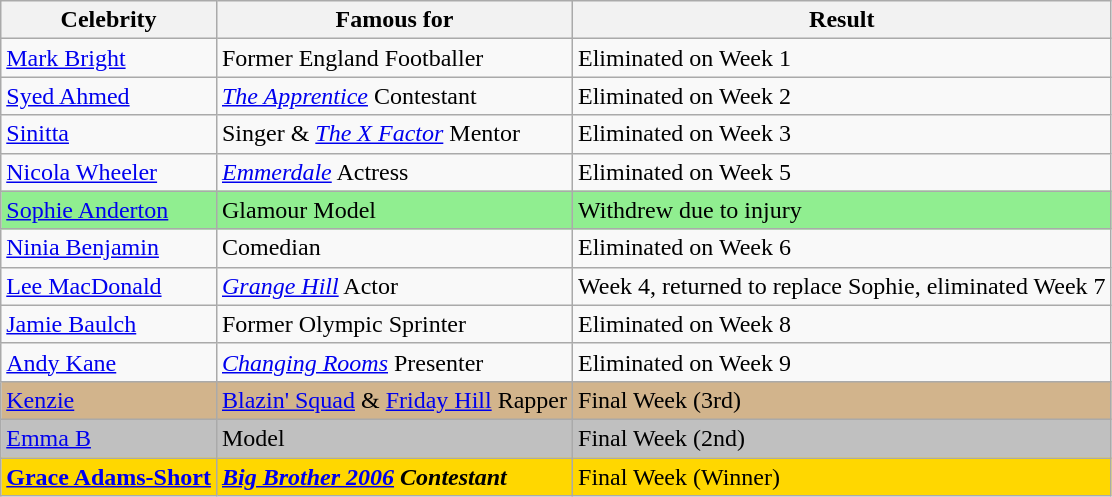<table class="wikitable">
<tr>
<th>Celebrity</th>
<th>Famous for</th>
<th>Result</th>
</tr>
<tr>
<td><a href='#'>Mark Bright</a></td>
<td>Former England Footballer</td>
<td>Eliminated on Week 1</td>
</tr>
<tr>
<td><a href='#'>Syed Ahmed</a></td>
<td><em><a href='#'>The Apprentice</a></em> Contestant</td>
<td>Eliminated on Week 2</td>
</tr>
<tr>
<td><a href='#'>Sinitta</a></td>
<td>Singer & <em><a href='#'>The X Factor</a></em> Mentor</td>
<td>Eliminated on Week 3</td>
</tr>
<tr>
<td><a href='#'>Nicola Wheeler</a></td>
<td><em><a href='#'>Emmerdale</a></em> Actress</td>
<td>Eliminated on Week 5</td>
</tr>
<tr style="background:lightgreen;">
<td><a href='#'>Sophie Anderton</a></td>
<td>Glamour Model</td>
<td>Withdrew due to injury</td>
</tr>
<tr>
<td><a href='#'>Ninia Benjamin</a></td>
<td>Comedian</td>
<td>Eliminated on Week 6</td>
</tr>
<tr>
<td><a href='#'>Lee MacDonald</a></td>
<td><em><a href='#'>Grange Hill</a></em> Actor</td>
<td>Week 4, returned to replace Sophie, eliminated Week 7</td>
</tr>
<tr>
<td><a href='#'>Jamie Baulch</a></td>
<td>Former Olympic Sprinter</td>
<td>Eliminated on Week 8</td>
</tr>
<tr>
<td><a href='#'>Andy Kane</a></td>
<td><em><a href='#'>Changing Rooms</a></em> Presenter</td>
<td>Eliminated on Week 9</td>
</tr>
<tr style="background:tan;">
<td><a href='#'>Kenzie</a></td>
<td><a href='#'>Blazin' Squad</a> & <a href='#'>Friday Hill</a> Rapper</td>
<td>Final Week (3rd)</td>
</tr>
<tr style="background:silver;">
<td><a href='#'>Emma B</a></td>
<td>Model</td>
<td>Final Week (2nd)</td>
</tr>
<tr style="background:gold;">
<td><strong><a href='#'>Grace Adams-Short</a></strong></td>
<td><strong><em><a href='#'>Big Brother 2006</a><em> Contestant<strong></td>
<td></strong>Final Week (Winner)<strong></td>
</tr>
</table>
